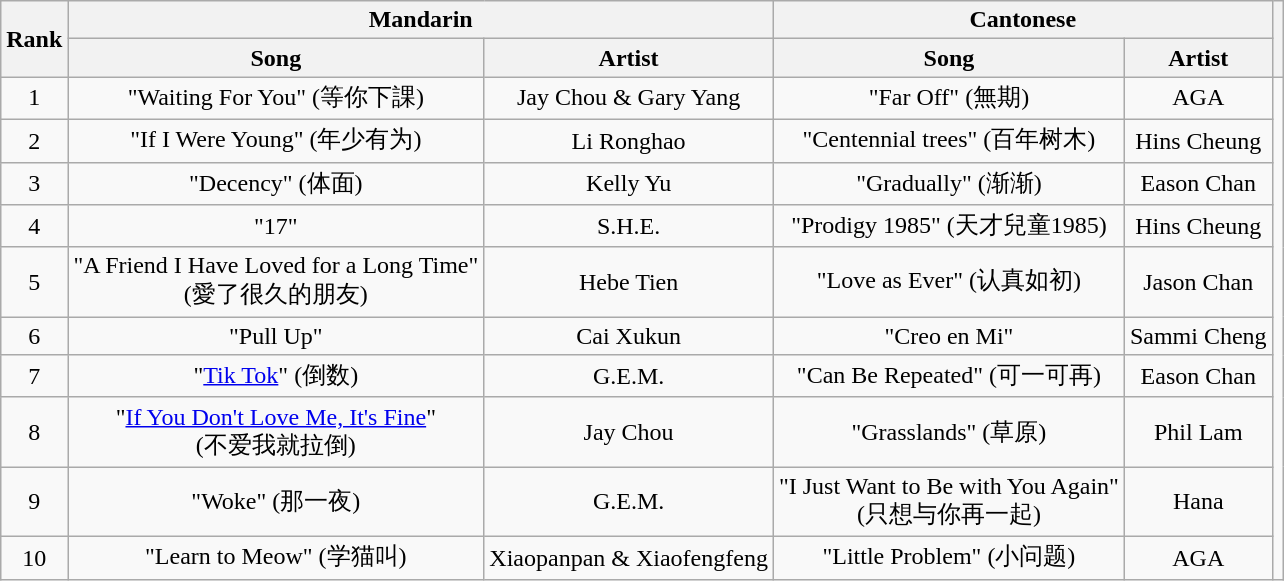<table class="wikitable plainrowheaders" style="text-align:center">
<tr>
<th rowspan="2">Rank</th>
<th colspan="2">Mandarin</th>
<th colspan="2">Cantonese</th>
<th rowspan="2"></th>
</tr>
<tr>
<th>Song</th>
<th>Artist</th>
<th>Song</th>
<th>Artist</th>
</tr>
<tr>
<td>1</td>
<td>"Waiting For You" (等你下課)</td>
<td>Jay Chou & Gary Yang</td>
<td>"Far Off" (無期)</td>
<td>AGA</td>
<td rowspan="10"></td>
</tr>
<tr>
<td>2</td>
<td>"If I Were Young" (年少有为)</td>
<td>Li Ronghao</td>
<td>"Centennial trees" (百年树木)</td>
<td>Hins Cheung</td>
</tr>
<tr>
<td>3</td>
<td>"Decency" (体面)</td>
<td>Kelly Yu</td>
<td>"Gradually" (渐渐)</td>
<td>Eason Chan</td>
</tr>
<tr>
<td>4</td>
<td>"17"</td>
<td>S.H.E.</td>
<td>"Prodigy 1985" (天才兒童1985)</td>
<td>Hins Cheung</td>
</tr>
<tr>
<td>5</td>
<td>"A Friend I Have Loved for a Long Time"<br>(愛了很久的朋友)</td>
<td>Hebe Tien</td>
<td>"Love as Ever" (认真如初)</td>
<td>Jason Chan</td>
</tr>
<tr>
<td>6</td>
<td>"Pull Up"</td>
<td>Cai Xukun</td>
<td>"Creo en Mi"</td>
<td>Sammi Cheng</td>
</tr>
<tr>
<td>7</td>
<td>"<a href='#'>Tik Tok</a>" (倒数)</td>
<td>G.E.M.</td>
<td>"Can Be Repeated" (可一可再)</td>
<td>Eason Chan</td>
</tr>
<tr>
<td>8</td>
<td>"<a href='#'>If You Don't Love Me, It's Fine</a>"<br>(不爱我就拉倒)</td>
<td>Jay Chou</td>
<td>"Grasslands" (草原)</td>
<td>Phil Lam</td>
</tr>
<tr>
<td>9</td>
<td>"Woke" (那一夜)</td>
<td>G.E.M.</td>
<td>"I Just Want to Be with You Again"<br>(只想与你再一起)</td>
<td>Hana</td>
</tr>
<tr>
<td>10</td>
<td>"Learn to Meow" (学猫叫)</td>
<td>Xiaopanpan & Xiaofengfeng</td>
<td>"Little Problem" (小问题)</td>
<td>AGA</td>
</tr>
</table>
